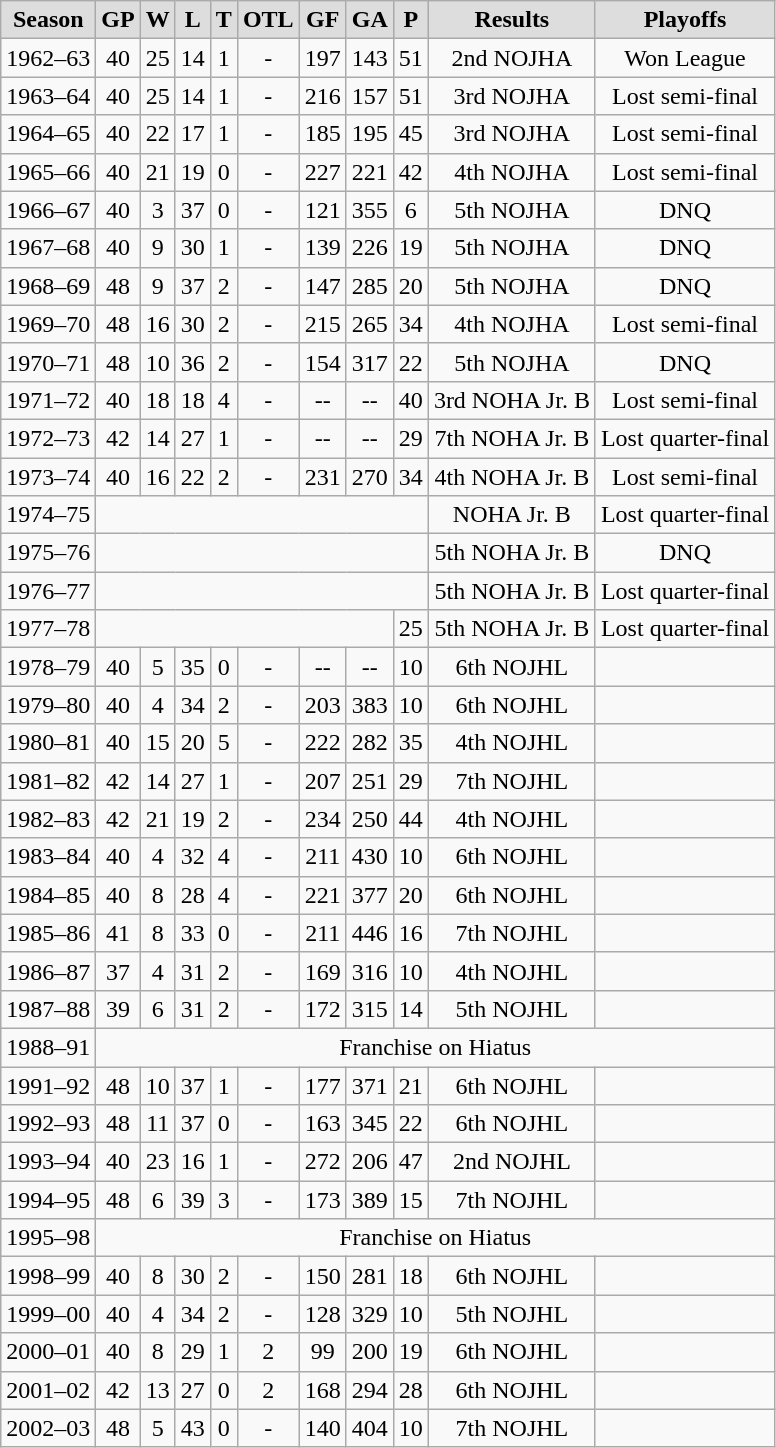<table class="wikitable">
<tr align="center"  bgcolor="#dddddd">
<td><strong>Season</strong></td>
<td><strong>GP</strong></td>
<td><strong>W</strong></td>
<td><strong>L</strong></td>
<td><strong>T</strong></td>
<td><strong>OTL</strong></td>
<td><strong>GF</strong></td>
<td><strong>GA</strong></td>
<td><strong>P</strong></td>
<td><strong>Results</strong></td>
<td><strong>Playoffs</strong></td>
</tr>
<tr align="center">
<td>1962–63</td>
<td>40</td>
<td>25</td>
<td>14</td>
<td>1</td>
<td>-</td>
<td>197</td>
<td>143</td>
<td>51</td>
<td>2nd NOJHA</td>
<td>Won League</td>
</tr>
<tr align="center">
<td>1963–64</td>
<td>40</td>
<td>25</td>
<td>14</td>
<td>1</td>
<td>-</td>
<td>216</td>
<td>157</td>
<td>51</td>
<td>3rd NOJHA</td>
<td>Lost semi-final</td>
</tr>
<tr align="center">
<td>1964–65</td>
<td>40</td>
<td>22</td>
<td>17</td>
<td>1</td>
<td>-</td>
<td>185</td>
<td>195</td>
<td>45</td>
<td>3rd NOJHA</td>
<td>Lost semi-final</td>
</tr>
<tr align="center">
<td>1965–66</td>
<td>40</td>
<td>21</td>
<td>19</td>
<td>0</td>
<td>-</td>
<td>227</td>
<td>221</td>
<td>42</td>
<td>4th NOJHA</td>
<td>Lost semi-final</td>
</tr>
<tr align="center">
<td>1966–67</td>
<td>40</td>
<td>3</td>
<td>37</td>
<td>0</td>
<td>-</td>
<td>121</td>
<td>355</td>
<td>6</td>
<td>5th NOJHA</td>
<td>DNQ</td>
</tr>
<tr align="center">
<td>1967–68</td>
<td>40</td>
<td>9</td>
<td>30</td>
<td>1</td>
<td>-</td>
<td>139</td>
<td>226</td>
<td>19</td>
<td>5th NOJHA</td>
<td>DNQ</td>
</tr>
<tr align="center">
<td>1968–69</td>
<td>48</td>
<td>9</td>
<td>37</td>
<td>2</td>
<td>-</td>
<td>147</td>
<td>285</td>
<td>20</td>
<td>5th NOJHA</td>
<td>DNQ</td>
</tr>
<tr align="center">
<td>1969–70</td>
<td>48</td>
<td>16</td>
<td>30</td>
<td>2</td>
<td>-</td>
<td>215</td>
<td>265</td>
<td>34</td>
<td>4th NOJHA</td>
<td>Lost semi-final</td>
</tr>
<tr align="center">
<td>1970–71</td>
<td>48</td>
<td>10</td>
<td>36</td>
<td>2</td>
<td>-</td>
<td>154</td>
<td>317</td>
<td>22</td>
<td>5th NOJHA</td>
<td>DNQ</td>
</tr>
<tr align="center">
<td>1971–72</td>
<td>40</td>
<td>18</td>
<td>18</td>
<td>4</td>
<td>-</td>
<td>--</td>
<td>--</td>
<td>40</td>
<td>3rd NOHA Jr. B</td>
<td>Lost semi-final</td>
</tr>
<tr align="center">
<td>1972–73</td>
<td>42</td>
<td>14</td>
<td>27</td>
<td>1</td>
<td>-</td>
<td>--</td>
<td>--</td>
<td>29</td>
<td>7th NOHA Jr. B</td>
<td>Lost quarter-final</td>
</tr>
<tr align="center">
<td>1973–74</td>
<td>40</td>
<td>16</td>
<td>22</td>
<td>2</td>
<td>-</td>
<td>231</td>
<td>270</td>
<td>34</td>
<td>4th NOHA Jr. B</td>
<td>Lost semi-final</td>
</tr>
<tr align="center">
<td>1974–75</td>
<td colspan="8"></td>
<td>NOHA Jr. B</td>
<td>Lost quarter-final</td>
</tr>
<tr align="center">
<td>1975–76</td>
<td colspan="8"></td>
<td>5th NOHA Jr. B</td>
<td>DNQ</td>
</tr>
<tr align="center">
<td>1976–77</td>
<td colspan="8"></td>
<td>5th NOHA Jr. B</td>
<td>Lost quarter-final</td>
</tr>
<tr align="center">
<td>1977–78</td>
<td colspan="7"></td>
<td>25</td>
<td>5th NOHA Jr. B</td>
<td>Lost quarter-final</td>
</tr>
<tr align="center">
<td>1978–79</td>
<td>40</td>
<td>5</td>
<td>35</td>
<td>0</td>
<td>-</td>
<td>--</td>
<td>--</td>
<td>10</td>
<td>6th NOJHL</td>
<td></td>
</tr>
<tr align="center">
<td>1979–80</td>
<td>40</td>
<td>4</td>
<td>34</td>
<td>2</td>
<td>-</td>
<td>203</td>
<td>383</td>
<td>10</td>
<td>6th NOJHL</td>
<td></td>
</tr>
<tr align="center">
<td>1980–81</td>
<td>40</td>
<td>15</td>
<td>20</td>
<td>5</td>
<td>-</td>
<td>222</td>
<td>282</td>
<td>35</td>
<td>4th NOJHL</td>
<td></td>
</tr>
<tr align="center">
<td>1981–82</td>
<td>42</td>
<td>14</td>
<td>27</td>
<td>1</td>
<td>-</td>
<td>207</td>
<td>251</td>
<td>29</td>
<td>7th NOJHL</td>
<td></td>
</tr>
<tr align="center">
<td>1982–83</td>
<td>42</td>
<td>21</td>
<td>19</td>
<td>2</td>
<td>-</td>
<td>234</td>
<td>250</td>
<td>44</td>
<td>4th NOJHL</td>
<td></td>
</tr>
<tr align="center">
<td>1983–84</td>
<td>40</td>
<td>4</td>
<td>32</td>
<td>4</td>
<td>-</td>
<td>211</td>
<td>430</td>
<td>10</td>
<td>6th NOJHL</td>
<td></td>
</tr>
<tr align="center">
<td>1984–85</td>
<td>40</td>
<td>8</td>
<td>28</td>
<td>4</td>
<td>-</td>
<td>221</td>
<td>377</td>
<td>20</td>
<td>6th NOJHL</td>
<td></td>
</tr>
<tr align="center">
<td>1985–86</td>
<td>41</td>
<td>8</td>
<td>33</td>
<td>0</td>
<td>-</td>
<td>211</td>
<td>446</td>
<td>16</td>
<td>7th NOJHL</td>
<td></td>
</tr>
<tr align="center">
<td>1986–87</td>
<td>37</td>
<td>4</td>
<td>31</td>
<td>2</td>
<td>-</td>
<td>169</td>
<td>316</td>
<td>10</td>
<td>4th NOJHL</td>
<td></td>
</tr>
<tr align="center">
<td>1987–88</td>
<td>39</td>
<td>6</td>
<td>31</td>
<td>2</td>
<td>-</td>
<td>172</td>
<td>315</td>
<td>14</td>
<td>5th NOJHL</td>
<td></td>
</tr>
<tr align="center">
<td>1988–91</td>
<td colspan="11">Franchise on Hiatus</td>
</tr>
<tr align="center">
<td>1991–92</td>
<td>48</td>
<td>10</td>
<td>37</td>
<td>1</td>
<td>-</td>
<td>177</td>
<td>371</td>
<td>21</td>
<td>6th NOJHL</td>
<td></td>
</tr>
<tr align="center">
<td>1992–93</td>
<td>48</td>
<td>11</td>
<td>37</td>
<td>0</td>
<td>-</td>
<td>163</td>
<td>345</td>
<td>22</td>
<td>6th NOJHL</td>
<td></td>
</tr>
<tr align="center">
<td>1993–94</td>
<td>40</td>
<td>23</td>
<td>16</td>
<td>1</td>
<td>-</td>
<td>272</td>
<td>206</td>
<td>47</td>
<td>2nd NOJHL</td>
<td></td>
</tr>
<tr align="center">
<td>1994–95</td>
<td>48</td>
<td>6</td>
<td>39</td>
<td>3</td>
<td>-</td>
<td>173</td>
<td>389</td>
<td>15</td>
<td>7th NOJHL</td>
<td></td>
</tr>
<tr align="center">
<td>1995–98</td>
<td colspan="11">Franchise on Hiatus</td>
</tr>
<tr align="center">
<td>1998–99</td>
<td>40</td>
<td>8</td>
<td>30</td>
<td>2</td>
<td>-</td>
<td>150</td>
<td>281</td>
<td>18</td>
<td>6th NOJHL</td>
<td></td>
</tr>
<tr align="center">
<td>1999–00</td>
<td>40</td>
<td>4</td>
<td>34</td>
<td>2</td>
<td>-</td>
<td>128</td>
<td>329</td>
<td>10</td>
<td>5th NOJHL</td>
<td></td>
</tr>
<tr align="center">
<td>2000–01</td>
<td>40</td>
<td>8</td>
<td>29</td>
<td>1</td>
<td>2</td>
<td>99</td>
<td>200</td>
<td>19</td>
<td>6th NOJHL</td>
<td></td>
</tr>
<tr align="center">
<td>2001–02</td>
<td>42</td>
<td>13</td>
<td>27</td>
<td>0</td>
<td>2</td>
<td>168</td>
<td>294</td>
<td>28</td>
<td>6th NOJHL</td>
<td></td>
</tr>
<tr align="center">
<td>2002–03</td>
<td>48</td>
<td>5</td>
<td>43</td>
<td>0</td>
<td>-</td>
<td>140</td>
<td>404</td>
<td>10</td>
<td>7th NOJHL</td>
<td></td>
</tr>
</table>
